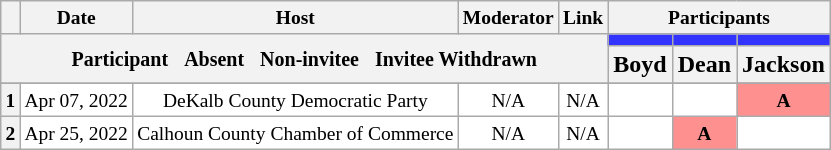<table class="wikitable" style="text-align:center;">
<tr style="font-size:small;">
<th scope="col"></th>
<th scope="col">Date</th>
<th scope="col">Host</th>
<th scope="col">Moderator</th>
<th scope="col">Link</th>
<th scope="col" colspan="9">Participants</th>
</tr>
<tr>
<th colspan="5" rowspan="2"> <small>Participant  </small> <small>Absent  </small> <small>Non-invitee  </small> <small>Invitee Withdrawn</small></th>
<th scope="col" style="background:#3333FF;"></th>
<th scope="col" style="background:#3333FF;"></th>
<th scope="col" style="background:#3333FF;"></th>
</tr>
<tr>
<th scope="col">Boyd</th>
<th scope="col">Dean</th>
<th scope="col">Jackson</th>
</tr>
<tr>
</tr>
<tr style="background:#FFFFFF;font-size:small;">
<th scope="row">1</th>
<td style="white-space:nowrap;">Apr 07, 2022</td>
<td style="white-space:nowrap;">DeKalb County Democratic Party</td>
<td style="white-space:nowrap;">N/A</td>
<td style="white-space:nowrap;">N/A</td>
<td></td>
<td></td>
<td style="background:#ff9090; color:black; text-align:center;"><strong>A</strong></td>
</tr>
<tr style="background:#FFFFFF;font-size:small;">
<th scope="row">2</th>
<td style="white-space:nowrap;">Apr 25, 2022</td>
<td style="white-space:nowrap;">Calhoun County Chamber of Commerce</td>
<td style="white-space:nowrap;">N/A</td>
<td style="white-space:nowrap;">N/A</td>
<td></td>
<td style="background:#ff9090; color:black; text-align:center;"><strong>A</strong></td>
<td></td>
</tr>
</table>
